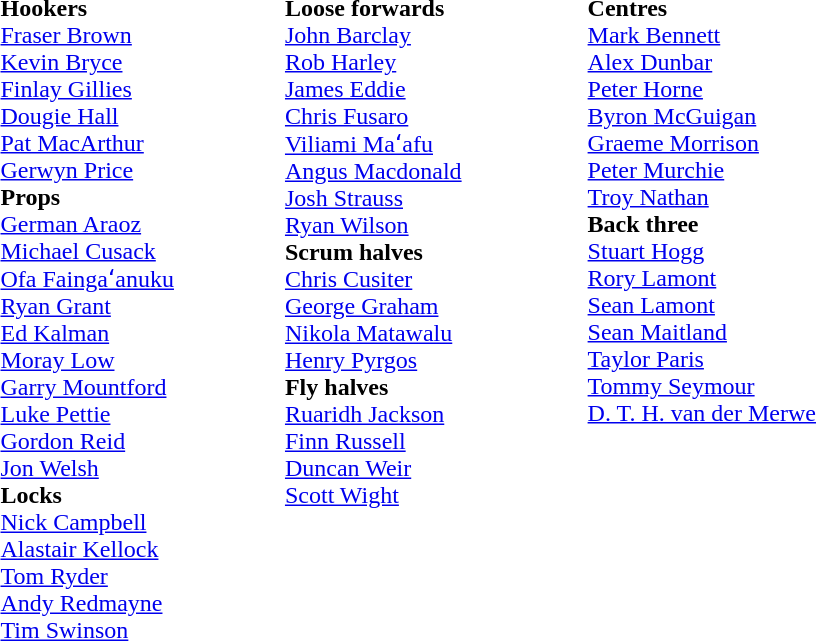<table class="toccolours" style="border-collapse: collapse;">
<tr>
<td valign="top"></td>
<td width="20"> </td>
<td valign="top"><br><strong>Hookers</strong><br> <a href='#'>Fraser Brown</a><br>
 <a href='#'>Kevin Bryce</a><br>
 <a href='#'>Finlay Gillies</a><br>
 <a href='#'>Dougie Hall</a><br>
 <a href='#'>Pat MacArthur</a><br>
 <a href='#'>Gerwyn Price</a><br><strong>Props</strong><br> <a href='#'>German Araoz</a><br>
 <a href='#'>Michael Cusack</a><br>
 <a href='#'>Ofa Faingaʻanuku</a><br>
 <a href='#'>Ryan Grant</a><br>
 <a href='#'>Ed Kalman</a><br>
 <a href='#'>Moray Low</a><br>
 <a href='#'>Garry Mountford</a><br>
 <a href='#'>Luke Pettie</a><br>
 <a href='#'>Gordon Reid</a><br>
 <a href='#'>Jon Welsh</a><br><strong>Locks</strong><br> <a href='#'>Nick Campbell</a><br>
 <a href='#'>Alastair Kellock</a><br>
 <a href='#'>Tom Ryder</a><br>
 <a href='#'>Andy Redmayne</a><br>
 <a href='#'>Tim Swinson</a><br></td>
<td width="70"> </td>
<td valign="top"><br><strong>Loose forwards</strong><br> <a href='#'>John Barclay</a><br>
 <a href='#'>Rob Harley</a><br>
 <a href='#'>James Eddie</a><br>
 <a href='#'>Chris Fusaro</a><br>
 <a href='#'>Viliami Maʻafu</a><br>
 <a href='#'>Angus Macdonald</a><br>
 <a href='#'>Josh Strauss</a><br>
 <a href='#'>Ryan Wilson</a><br><strong>Scrum halves</strong><br> <a href='#'>Chris Cusiter</a><br>
 <a href='#'>George Graham</a><br>
 <a href='#'>Nikola Matawalu</a><br>
 <a href='#'>Henry Pyrgos</a><br><strong>Fly halves</strong><br> <a href='#'>Ruaridh Jackson</a><br>
 <a href='#'>Finn Russell</a><br>
 <a href='#'>Duncan Weir</a><br>
 <a href='#'>Scott Wight</a><br>
<br></td>
<td width="80"> </td>
<td valign="top"><br><strong>Centres</strong><br> <a href='#'>Mark Bennett</a><br>
 <a href='#'>Alex Dunbar</a><br>
 <a href='#'>Peter Horne</a><br>
 <a href='#'>Byron McGuigan</a><br>
 <a href='#'>Graeme Morrison</a><br>
 <a href='#'>Peter Murchie</a><br>
 <a href='#'>Troy Nathan</a><br><strong>Back three</strong><br> <a href='#'>Stuart Hogg</a><br>
 <a href='#'>Rory Lamont</a><br>
 <a href='#'>Sean Lamont</a><br>
 <a href='#'>Sean Maitland</a><br>
 <a href='#'>Taylor Paris</a><br>
 <a href='#'>Tommy Seymour</a><br>
 <a href='#'>D. T. H. van der Merwe</a><br></td>
<td width="35"> </td>
<td valign="top"></td>
</tr>
</table>
